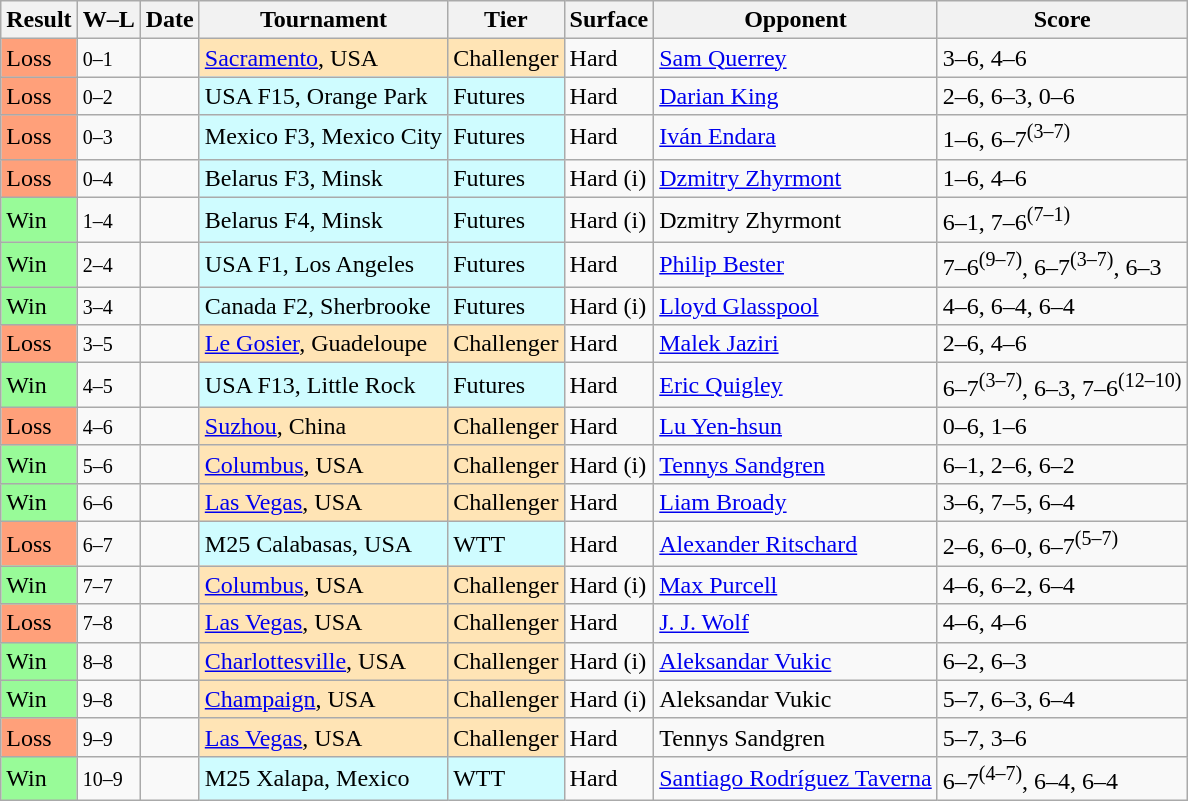<table class="sortable wikitable">
<tr>
<th>Result</th>
<th class="unsortable">W–L</th>
<th>Date</th>
<th>Tournament</th>
<th>Tier</th>
<th>Surface</th>
<th>Opponent</th>
<th class="unsortable">Score</th>
</tr>
<tr>
<td bgcolor=FFA07A>Loss</td>
<td><small>0–1</small></td>
<td><a href='#'></a></td>
<td style="background:moccasin;"><a href='#'>Sacramento</a>, USA</td>
<td style="background:moccasin;">Challenger</td>
<td>Hard</td>
<td> <a href='#'>Sam Querrey</a></td>
<td>3–6, 4–6</td>
</tr>
<tr>
<td bgcolor=FFA07A>Loss</td>
<td><small>0–2</small></td>
<td></td>
<td style="background:#cffcff;">USA F15, Orange Park</td>
<td style="background:#cffcff;">Futures</td>
<td>Hard</td>
<td> <a href='#'>Darian King</a></td>
<td>2–6, 6–3, 0–6</td>
</tr>
<tr>
<td bgcolor=FFA07A>Loss</td>
<td><small>0–3</small></td>
<td></td>
<td style="background:#cffcff;">Mexico F3, Mexico City</td>
<td style="background:#cffcff;">Futures</td>
<td>Hard</td>
<td> <a href='#'>Iván Endara</a></td>
<td>1–6, 6–7<sup>(3–7)</sup></td>
</tr>
<tr>
<td bgcolor=FFA07A>Loss</td>
<td><small>0–4</small></td>
<td></td>
<td style="background:#cffcff;">Belarus F3, Minsk</td>
<td style="background:#cffcff;">Futures</td>
<td>Hard (i)</td>
<td> <a href='#'>Dzmitry Zhyrmont</a></td>
<td>1–6, 4–6</td>
</tr>
<tr>
<td bgcolor=98FB98>Win</td>
<td><small>1–4</small></td>
<td></td>
<td style="background:#cffcff;">Belarus F4, Minsk</td>
<td style="background:#cffcff;">Futures</td>
<td>Hard (i)</td>
<td> Dzmitry Zhyrmont</td>
<td>6–1, 7–6<sup>(7–1)</sup></td>
</tr>
<tr>
<td bgcolor=98FB98>Win</td>
<td><small>2–4</small></td>
<td></td>
<td style="background:#cffcff;">USA F1, Los Angeles</td>
<td style="background:#cffcff;">Futures</td>
<td>Hard</td>
<td> <a href='#'>Philip Bester</a></td>
<td>7–6<sup>(9–7)</sup>, 6–7<sup>(3–7)</sup>, 6–3</td>
</tr>
<tr>
<td bgcolor=98FB98>Win</td>
<td><small>3–4</small></td>
<td></td>
<td style="background:#cffcff;">Canada F2, Sherbrooke</td>
<td style="background:#cffcff;">Futures</td>
<td>Hard (i)</td>
<td> <a href='#'>Lloyd Glasspool</a></td>
<td>4–6, 6–4, 6–4</td>
</tr>
<tr>
<td bgcolor=FFA07A>Loss</td>
<td><small>3–5</small></td>
<td><a href='#'></a></td>
<td style="background:moccasin;"><a href='#'>Le Gosier</a>, Guadeloupe</td>
<td style="background:moccasin;">Challenger</td>
<td>Hard</td>
<td> <a href='#'>Malek Jaziri</a></td>
<td>2–6, 4–6</td>
</tr>
<tr>
<td bgcolor=98FB98>Win</td>
<td><small>4–5</small></td>
<td></td>
<td style="background:#cffcff;">USA F13, Little Rock</td>
<td style="background:#cffcff;">Futures</td>
<td>Hard</td>
<td> <a href='#'>Eric Quigley</a></td>
<td>6–7<sup>(3–7)</sup>, 6–3, 7–6<sup>(12–10)</sup></td>
</tr>
<tr>
<td bgcolor=FFA07A>Loss</td>
<td><small>4–6</small></td>
<td><a href='#'></a></td>
<td style="background:moccasin;"><a href='#'>Suzhou</a>, China</td>
<td style="background:moccasin;">Challenger</td>
<td>Hard</td>
<td> <a href='#'>Lu Yen-hsun</a></td>
<td>0–6, 1–6</td>
</tr>
<tr>
<td bgcolor=98FB98>Win</td>
<td><small>5–6</small></td>
<td><a href='#'></a></td>
<td style="background:moccasin;"><a href='#'>Columbus</a>, USA</td>
<td style="background:moccasin;">Challenger</td>
<td>Hard (i)</td>
<td> <a href='#'>Tennys Sandgren</a></td>
<td>6–1, 2–6, 6–2</td>
</tr>
<tr>
<td bgcolor=98FB98>Win</td>
<td><small>6–6</small></td>
<td><a href='#'></a></td>
<td style="background:moccasin;"><a href='#'>Las Vegas</a>, USA</td>
<td style="background:moccasin;">Challenger</td>
<td>Hard</td>
<td> <a href='#'>Liam Broady</a></td>
<td>3–6, 7–5, 6–4</td>
</tr>
<tr>
<td bgcolor=FFA07A>Loss</td>
<td><small>6–7</small></td>
<td></td>
<td style="background:#cffcff;">M25 Calabasas, USA</td>
<td style="background:#cffcff;">WTT</td>
<td>Hard</td>
<td> <a href='#'>Alexander Ritschard</a></td>
<td>2–6, 6–0, 6–7<sup>(5–7)</sup></td>
</tr>
<tr>
<td bgcolor=98FB98>Win</td>
<td><small>7–7</small></td>
<td><a href='#'></a></td>
<td style="background:moccasin;"><a href='#'>Columbus</a>, USA</td>
<td style="background:moccasin;">Challenger</td>
<td>Hard (i)</td>
<td> <a href='#'>Max Purcell</a></td>
<td>4–6, 6–2, 6–4</td>
</tr>
<tr>
<td bgcolor=FFA07A>Loss</td>
<td><small>7–8</small></td>
<td><a href='#'></a></td>
<td style="background:moccasin;"><a href='#'>Las Vegas</a>, USA</td>
<td style="background:moccasin;">Challenger</td>
<td>Hard</td>
<td> <a href='#'>J. J. Wolf</a></td>
<td>4–6, 4–6</td>
</tr>
<tr>
<td bgcolor=98FB98>Win</td>
<td><small>8–8</small></td>
<td><a href='#'></a></td>
<td style="background:moccasin;"><a href='#'>Charlottesville</a>, USA</td>
<td style="background:moccasin;">Challenger</td>
<td>Hard (i)</td>
<td> <a href='#'>Aleksandar Vukic</a></td>
<td>6–2, 6–3</td>
</tr>
<tr>
<td bgcolor=98FB98>Win</td>
<td><small>9–8</small></td>
<td><a href='#'></a></td>
<td style="background:moccasin;"><a href='#'>Champaign</a>, USA</td>
<td style="background:moccasin;">Challenger</td>
<td>Hard (i)</td>
<td> Aleksandar Vukic</td>
<td>5–7, 6–3, 6–4</td>
</tr>
<tr>
<td bgcolor=FFA07A>Loss</td>
<td><small>9–9</small></td>
<td><a href='#'></a></td>
<td style="background:moccasin;"><a href='#'>Las Vegas</a>, USA</td>
<td style="background:moccasin;">Challenger</td>
<td>Hard</td>
<td> Tennys Sandgren</td>
<td>5–7, 3–6</td>
</tr>
<tr>
<td bgcolor=98FB98>Win</td>
<td><small>10–9</small></td>
<td></td>
<td style="background:#cffcff;">M25 Xalapa, Mexico</td>
<td style="background:#cffcff;">WTT</td>
<td>Hard</td>
<td> <a href='#'>Santiago Rodríguez Taverna</a></td>
<td>6–7<sup>(4–7)</sup>, 6–4, 6–4</td>
</tr>
</table>
